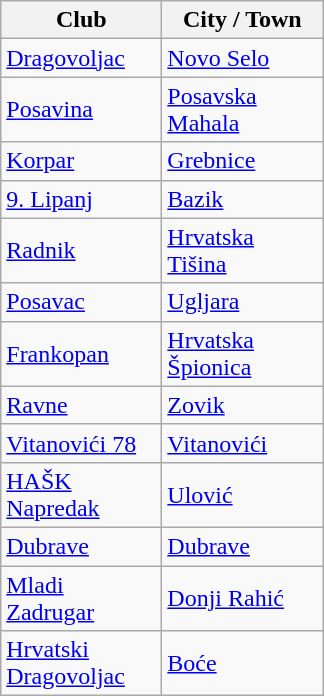<table class="wikitable sortable">
<tr>
<th style="width:100px;">Club</th>
<th style="width:100px;">City / Town</th>
</tr>
<tr>
<td><a href='#'>Dragovoljac</a></td>
<td><a href='#'>Novo Selo</a></td>
</tr>
<tr>
<td><a href='#'>Posavina</a></td>
<td><a href='#'>Posavska Mahala</a></td>
</tr>
<tr>
<td><a href='#'>Korpar</a></td>
<td><a href='#'>Grebnice</a></td>
</tr>
<tr>
<td><a href='#'>9. Lipanj</a></td>
<td><a href='#'>Bazik</a></td>
</tr>
<tr>
<td><a href='#'>Radnik</a></td>
<td><a href='#'>Hrvatska Tišina</a></td>
</tr>
<tr>
<td><a href='#'>Posavac</a></td>
<td><a href='#'>Ugljara</a></td>
</tr>
<tr>
<td><a href='#'>Frankopan</a></td>
<td><a href='#'>Hrvatska Špionica</a></td>
</tr>
<tr>
<td><a href='#'>Ravne</a></td>
<td><a href='#'>Zovik</a></td>
</tr>
<tr>
<td><a href='#'>Vitanovići 78</a></td>
<td><a href='#'>Vitanovići</a></td>
</tr>
<tr>
<td><a href='#'>HAŠK Napredak</a></td>
<td><a href='#'>Ulović</a></td>
</tr>
<tr>
<td><a href='#'>Dubrave</a></td>
<td><a href='#'>Dubrave</a></td>
</tr>
<tr>
<td><a href='#'>Mladi Zadrugar</a></td>
<td><a href='#'>Donji Rahić</a></td>
</tr>
<tr>
<td><a href='#'>Hrvatski Dragovoljac</a></td>
<td><a href='#'>Boće</a></td>
</tr>
</table>
